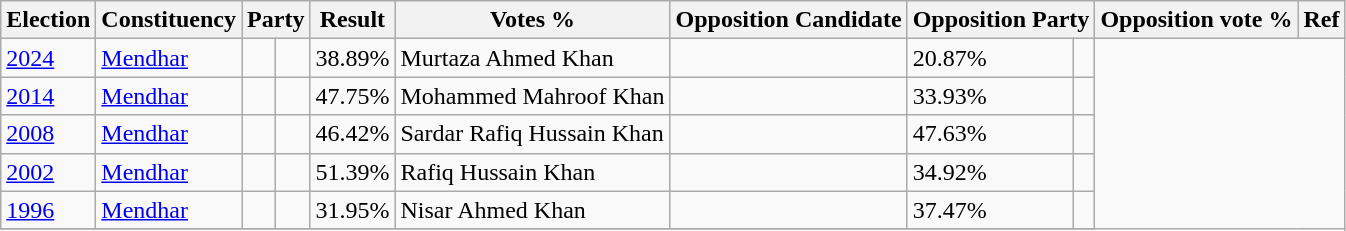<table class="wikitable sortable">
<tr>
<th>Election</th>
<th>Constituency</th>
<th colspan="2">Party</th>
<th>Result</th>
<th>Votes %</th>
<th>Opposition Candidate</th>
<th colspan="2">Opposition Party</th>
<th>Opposition vote %</th>
<th>Ref</th>
</tr>
<tr>
<td><a href='#'>2024</a></td>
<td><a href='#'>Mendhar</a></td>
<td></td>
<td></td>
<td>38.89%</td>
<td>Murtaza Ahmed Khan</td>
<td></td>
<td>20.87%</td>
<td></td>
</tr>
<tr>
<td><a href='#'>2014</a></td>
<td><a href='#'>Mendhar</a></td>
<td></td>
<td></td>
<td>47.75%</td>
<td>Mohammed Mahroof Khan</td>
<td></td>
<td>33.93%</td>
<td></td>
</tr>
<tr>
<td><a href='#'>2008</a></td>
<td><a href='#'>Mendhar</a></td>
<td></td>
<td></td>
<td>46.42%</td>
<td>Sardar Rafiq Hussain Khan</td>
<td></td>
<td>47.63%</td>
<td></td>
</tr>
<tr>
<td><a href='#'>2002</a></td>
<td><a href='#'>Mendhar</a></td>
<td></td>
<td></td>
<td>51.39%</td>
<td>Rafiq Hussain Khan</td>
<td></td>
<td>34.92%</td>
<td></td>
</tr>
<tr>
<td><a href='#'>1996</a></td>
<td><a href='#'>Mendhar</a></td>
<td></td>
<td></td>
<td>31.95%</td>
<td>Nisar Ahmed Khan</td>
<td></td>
<td>37.47%</td>
<td></td>
</tr>
<tr>
</tr>
</table>
